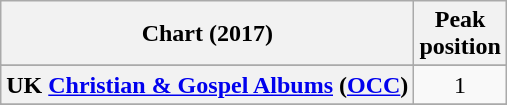<table class="wikitable sortable plainrowheaders" style="text-align:center">
<tr>
<th scope="col">Chart (2017)</th>
<th scope="col">Peak<br> position</th>
</tr>
<tr>
</tr>
<tr>
</tr>
<tr>
</tr>
<tr>
</tr>
<tr>
</tr>
<tr>
</tr>
<tr>
<th scope="row">UK <a href='#'>Christian & Gospel Albums</a> (<a href='#'>OCC</a>)</th>
<td>1</td>
</tr>
<tr>
</tr>
<tr>
</tr>
<tr>
</tr>
<tr>
</tr>
</table>
